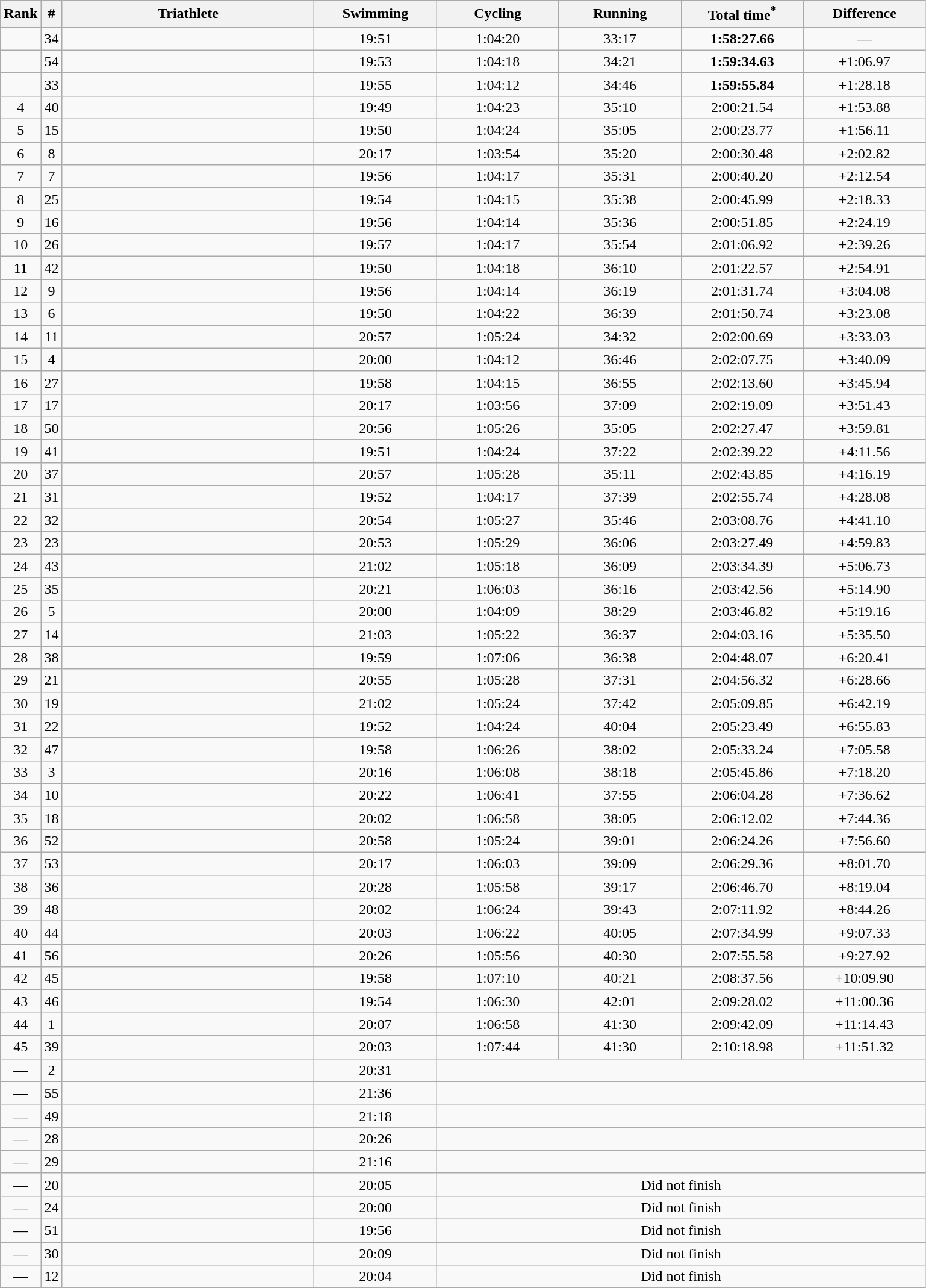<table class="wikitable sortable" style="text-align:center">
<tr>
<th>Rank</th>
<th>#</th>
<th style="width:17em">Triathlete</th>
<th style="width:8em">Swimming</th>
<th style="width:8em">Cycling</th>
<th style="width:8em">Running</th>
<th style="width:8em">Total time<sup>*</sup></th>
<th style="width:8em">Difference</th>
</tr>
<tr>
<td></td>
<td>34</td>
<td align=left></td>
<td>19:51</td>
<td>1:04:20</td>
<td>33:17</td>
<td><strong>1:58:27.66</strong></td>
<td>—</td>
</tr>
<tr>
<td></td>
<td>54</td>
<td align=left></td>
<td>19:53</td>
<td>1:04:18</td>
<td>34:21</td>
<td><strong>1:59:34.63</strong></td>
<td>+1:06.97</td>
</tr>
<tr>
<td></td>
<td>33</td>
<td align=left></td>
<td>19:55</td>
<td>1:04:12</td>
<td>34:46</td>
<td><strong>1:59:55.84</strong></td>
<td>+1:28.18</td>
</tr>
<tr>
<td>4</td>
<td>40</td>
<td align=left></td>
<td>19:49</td>
<td>1:04:23</td>
<td>35:10</td>
<td>2:00:21.54</td>
<td>+1:53.88</td>
</tr>
<tr>
<td>5</td>
<td>15</td>
<td align=left></td>
<td>19:50</td>
<td>1:04:24</td>
<td>35:05</td>
<td>2:00:23.77</td>
<td>+1:56.11</td>
</tr>
<tr>
<td>6</td>
<td>8</td>
<td align=left></td>
<td>20:17</td>
<td>1:03:54</td>
<td>35:20</td>
<td>2:00:30.48</td>
<td>+2:02.82</td>
</tr>
<tr>
<td>7</td>
<td>7</td>
<td align=left></td>
<td>19:56</td>
<td>1:04:17</td>
<td>35:31</td>
<td>2:00:40.20</td>
<td>+2:12.54</td>
</tr>
<tr>
<td>8</td>
<td>25</td>
<td align=left></td>
<td>19:54</td>
<td>1:04:15</td>
<td>35:38</td>
<td>2:00:45.99</td>
<td>+2:18.33</td>
</tr>
<tr>
<td>9</td>
<td>16</td>
<td align=left></td>
<td>19:56</td>
<td>1:04:14</td>
<td>35:36</td>
<td>2:00:51.85</td>
<td>+2:24.19</td>
</tr>
<tr>
<td>10</td>
<td>26</td>
<td align=left></td>
<td>19:57</td>
<td>1:04:17</td>
<td>35:54</td>
<td>2:01:06.92</td>
<td>+2:39.26</td>
</tr>
<tr>
<td>11</td>
<td>42</td>
<td align=left></td>
<td>19:50</td>
<td>1:04:18</td>
<td>36:10</td>
<td>2:01:22.57</td>
<td>+2:54.91</td>
</tr>
<tr>
<td>12</td>
<td>9</td>
<td align=left></td>
<td>19:56</td>
<td>1:04:14</td>
<td>36:19</td>
<td>2:01:31.74</td>
<td>+3:04.08</td>
</tr>
<tr>
<td>13</td>
<td>6</td>
<td align=left></td>
<td>19:50</td>
<td>1:04:22</td>
<td>36:39</td>
<td>2:01:50.74</td>
<td>+3:23.08</td>
</tr>
<tr>
<td>14</td>
<td>11</td>
<td align=left></td>
<td>20:57</td>
<td>1:05:24</td>
<td>34:32</td>
<td>2:02:00.69</td>
<td>+3:33.03</td>
</tr>
<tr>
<td>15</td>
<td>4</td>
<td align=left></td>
<td>20:00</td>
<td>1:04:12</td>
<td>36:46</td>
<td>2:02:07.75</td>
<td>+3:40.09</td>
</tr>
<tr>
<td>16</td>
<td>27</td>
<td align=left></td>
<td>19:58</td>
<td>1:04:15</td>
<td>36:55</td>
<td>2:02:13.60</td>
<td>+3:45.94</td>
</tr>
<tr>
<td>17</td>
<td>17</td>
<td align=left></td>
<td>20:17</td>
<td>1:03:56</td>
<td>37:09</td>
<td>2:02:19.09</td>
<td>+3:51.43</td>
</tr>
<tr>
<td>18</td>
<td>50</td>
<td align=left></td>
<td>20:56</td>
<td>1:05:26</td>
<td>35:05</td>
<td>2:02:27.47</td>
<td>+3:59.81</td>
</tr>
<tr>
<td>19</td>
<td>41</td>
<td align=left></td>
<td>19:51</td>
<td>1:04:24</td>
<td>37:22</td>
<td>2:02:39.22</td>
<td>+4:11.56</td>
</tr>
<tr>
<td>20</td>
<td>37</td>
<td align=left></td>
<td>20:57</td>
<td>1:05:28</td>
<td>35:11</td>
<td>2:02:43.85</td>
<td>+4:16.19</td>
</tr>
<tr>
<td>21</td>
<td>31</td>
<td align=left></td>
<td>19:52</td>
<td>1:04:17</td>
<td>37:39</td>
<td>2:02:55.74</td>
<td>+4:28.08</td>
</tr>
<tr>
<td>22</td>
<td>32</td>
<td align=left></td>
<td>20:54</td>
<td>1:05:27</td>
<td>35:46</td>
<td>2:03:08.76</td>
<td>+4:41.10</td>
</tr>
<tr>
<td>23</td>
<td>23</td>
<td align=left></td>
<td>20:53</td>
<td>1:05:29</td>
<td>36:06</td>
<td>2:03:27.49</td>
<td>+4:59.83</td>
</tr>
<tr>
<td>24</td>
<td>43</td>
<td align=left></td>
<td>21:02</td>
<td>1:05:18</td>
<td>36:09</td>
<td>2:03:34.39</td>
<td>+5:06.73</td>
</tr>
<tr>
<td>25</td>
<td>35</td>
<td align=left></td>
<td>20:21</td>
<td>1:06:03</td>
<td>36:16</td>
<td>2:03:42.56</td>
<td>+5:14.90</td>
</tr>
<tr>
<td>26</td>
<td>5</td>
<td align=left></td>
<td>20:00</td>
<td>1:04:09</td>
<td>38:29</td>
<td>2:03:46.82</td>
<td>+5:19.16</td>
</tr>
<tr>
<td>27</td>
<td>14</td>
<td align=left></td>
<td>21:03</td>
<td>1:05:22</td>
<td>36:37</td>
<td>2:04:03.16</td>
<td>+5:35.50</td>
</tr>
<tr>
<td>28</td>
<td>38</td>
<td align=left></td>
<td>19:59</td>
<td>1:07:06</td>
<td>36:38</td>
<td>2:04:48.07</td>
<td>+6:20.41</td>
</tr>
<tr>
<td>29</td>
<td>21</td>
<td align=left></td>
<td>20:55</td>
<td>1:05:28</td>
<td>37:31</td>
<td>2:04:56.32</td>
<td>+6:28.66</td>
</tr>
<tr>
<td>30</td>
<td>19</td>
<td align=left></td>
<td>21:02</td>
<td>1:05:24</td>
<td>37:42</td>
<td>2:05:09.85</td>
<td>+6:42.19</td>
</tr>
<tr>
<td>31</td>
<td>22</td>
<td align=left></td>
<td>19:52</td>
<td>1:04:24</td>
<td>40:04</td>
<td>2:05:23.49</td>
<td>+6:55.83</td>
</tr>
<tr>
<td>32</td>
<td>47</td>
<td align=left></td>
<td>19:58</td>
<td>1:06:26</td>
<td>38:02</td>
<td>2:05:33.24</td>
<td>+7:05.58</td>
</tr>
<tr>
<td>33</td>
<td>3</td>
<td align=left></td>
<td>20:16</td>
<td>1:06:08</td>
<td>38:18</td>
<td>2:05:45.86</td>
<td>+7:18.20</td>
</tr>
<tr>
<td>34</td>
<td>10</td>
<td align=left></td>
<td>20:22</td>
<td>1:06:41</td>
<td>37:55</td>
<td>2:06:04.28</td>
<td>+7:36.62</td>
</tr>
<tr>
<td>35</td>
<td>18</td>
<td align=left></td>
<td>20:02</td>
<td>1:06:58</td>
<td>38:05</td>
<td>2:06:12.02</td>
<td>+7:44.36</td>
</tr>
<tr>
<td>36</td>
<td>52</td>
<td align=left></td>
<td>20:58</td>
<td>1:05:24</td>
<td>39:01</td>
<td>2:06:24.26</td>
<td>+7:56.60</td>
</tr>
<tr>
<td>37</td>
<td>53</td>
<td align=left></td>
<td>20:17</td>
<td>1:06:03</td>
<td>39:09</td>
<td>2:06:29.36</td>
<td>+8:01.70</td>
</tr>
<tr>
<td>38</td>
<td>36</td>
<td align=left></td>
<td>20:28</td>
<td>1:05:58</td>
<td>39:17</td>
<td>2:06:46.70</td>
<td>+8:19.04</td>
</tr>
<tr>
<td>39</td>
<td>48</td>
<td align=left></td>
<td>20:02</td>
<td>1:06:24</td>
<td>39:43</td>
<td>2:07:11.92</td>
<td>+8:44.26</td>
</tr>
<tr>
<td>40</td>
<td>44</td>
<td align=left></td>
<td>20:03</td>
<td>1:06:22</td>
<td>40:05</td>
<td>2:07:34.99</td>
<td>+9:07.33</td>
</tr>
<tr>
<td>41</td>
<td>56</td>
<td align=left></td>
<td>20:26</td>
<td>1:05:56</td>
<td>40:30</td>
<td>2:07:55.58</td>
<td>+9:27.92</td>
</tr>
<tr>
<td>42</td>
<td>45</td>
<td align=left></td>
<td>19:58</td>
<td>1:07:10</td>
<td>40:21</td>
<td>2:08:37.56</td>
<td>+10:09.90</td>
</tr>
<tr>
<td>43</td>
<td>46</td>
<td align=left></td>
<td>19:54</td>
<td>1:06:30</td>
<td>42:01</td>
<td>2:09:28.02</td>
<td>+11:00.36</td>
</tr>
<tr>
<td>44</td>
<td>1</td>
<td align=left></td>
<td>20:07</td>
<td>1:06:58</td>
<td>41:30</td>
<td>2:09:42.09</td>
<td>+11:14.43</td>
</tr>
<tr>
<td>45</td>
<td>39</td>
<td align=left></td>
<td>20:03</td>
<td>1:07:44</td>
<td>41:30</td>
<td>2:10:18.98</td>
<td>+11:51.32</td>
</tr>
<tr>
<td>—</td>
<td>2</td>
<td align=left></td>
<td>20:31</td>
<td colspan=4></td>
</tr>
<tr>
<td>—</td>
<td>55</td>
<td align=left></td>
<td>21:36</td>
<td colspan=4></td>
</tr>
<tr>
<td>—</td>
<td>49</td>
<td align=left></td>
<td>21:18</td>
<td colspan=4></td>
</tr>
<tr>
<td>—</td>
<td>28</td>
<td align=left></td>
<td>20:26</td>
<td colspan=4></td>
</tr>
<tr>
<td>—</td>
<td>29</td>
<td align=left></td>
<td>21:16</td>
<td colspan=4></td>
</tr>
<tr>
<td>—</td>
<td>20</td>
<td align=left></td>
<td>20:05</td>
<td colspan=4>Did not finish</td>
</tr>
<tr>
<td>—</td>
<td>24</td>
<td align=left></td>
<td>20:00</td>
<td colspan=4>Did not finish</td>
</tr>
<tr>
<td>—</td>
<td>51</td>
<td align=left></td>
<td>19:56</td>
<td colspan=4>Did not finish</td>
</tr>
<tr>
<td>—</td>
<td>30</td>
<td align=left></td>
<td>20:09</td>
<td colspan=4>Did not finish</td>
</tr>
<tr>
<td>—</td>
<td>12</td>
<td align=left></td>
<td>20:04</td>
<td colspan=4>Did not finish</td>
</tr>
</table>
